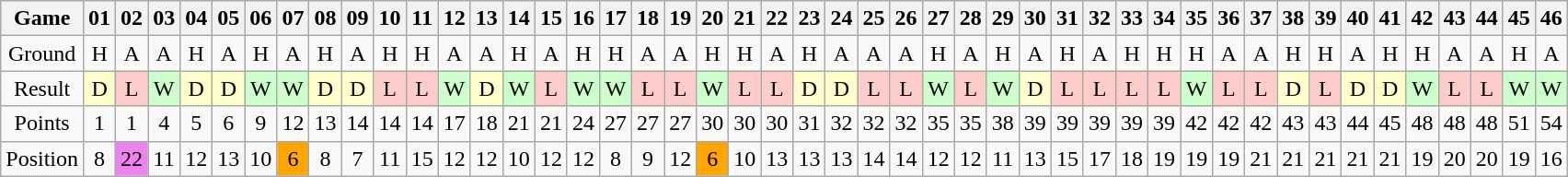<table class="wikitable" style="text-align:center">
<tr>
<th><strong>Game</strong></th>
<th>01</th>
<th>02</th>
<th>03</th>
<th>04</th>
<th>05</th>
<th>06</th>
<th>07</th>
<th>08</th>
<th>09</th>
<th>10</th>
<th>11</th>
<th>12</th>
<th>13</th>
<th>14</th>
<th>15</th>
<th>16</th>
<th>17</th>
<th>18</th>
<th>19</th>
<th>20</th>
<th>21</th>
<th>22</th>
<th>23</th>
<th>24</th>
<th>25</th>
<th>26</th>
<th>27</th>
<th>28</th>
<th>29</th>
<th>30</th>
<th>31</th>
<th>32</th>
<th>33</th>
<th>34</th>
<th>35</th>
<th>36</th>
<th>37</th>
<th>38</th>
<th>39</th>
<th>40</th>
<th>41</th>
<th>42</th>
<th>43</th>
<th>44</th>
<th>45</th>
<th>46</th>
</tr>
<tr>
<td>Ground</td>
<td>H</td>
<td>A</td>
<td>A</td>
<td>H</td>
<td>A</td>
<td>H</td>
<td>A</td>
<td>H</td>
<td>A</td>
<td>H</td>
<td>H</td>
<td>A</td>
<td>A</td>
<td>H</td>
<td>A</td>
<td>H</td>
<td>H</td>
<td>A</td>
<td>A</td>
<td>H</td>
<td>H</td>
<td>A</td>
<td>H</td>
<td>A</td>
<td>A</td>
<td>A</td>
<td>H</td>
<td>A</td>
<td>H</td>
<td>A</td>
<td>H</td>
<td>A</td>
<td>H</td>
<td>H</td>
<td>H</td>
<td>A</td>
<td>A</td>
<td>H</td>
<td>H</td>
<td>A</td>
<td>H</td>
<td>H</td>
<td>A</td>
<td>A</td>
<td>H</td>
<td>A</td>
</tr>
<tr>
<td>Result</td>
<td style="background:#ffc;">D</td>
<td style="background:#fcc;">L</td>
<td style="background:#cfc;">W</td>
<td style="background:#ffc;">D</td>
<td style="background:#ffc;">D</td>
<td style="background:#cfc;">W</td>
<td style="background:#cfc;">W</td>
<td style="background:#ffc;">D</td>
<td style="background:#ffc;">D</td>
<td style="background:#fcc;">L</td>
<td style="background:#fcc;">L</td>
<td style="background:#cfc;">W</td>
<td style="background:#ffc;">D</td>
<td style="background:#cfc;">W</td>
<td style="background:#fcc;">L</td>
<td style="background:#cfc;">W</td>
<td style="background:#cfc;">W</td>
<td style="background:#fcc;">L</td>
<td style="background:#fcc;">L</td>
<td style="background:#cfc;">W</td>
<td style="background:#fcc;">L</td>
<td style="background:#fcc;">L</td>
<td style="background:#ffc;">D</td>
<td style="background:#ffc;">D</td>
<td style="background:#fcc;">L</td>
<td style="background:#fcc;">L</td>
<td style="background:#cfc;">W</td>
<td style="background:#fcc;">L</td>
<td style="background:#cfc;">W</td>
<td style="background:#ffc;">D</td>
<td style="background:#fcc;">L</td>
<td style="background:#fcc;">L</td>
<td style="background:#fcc;">L</td>
<td style="background:#fcc;">L</td>
<td style="background:#cfc;">W</td>
<td style="background:#fcc;">L</td>
<td style="background:#fcc;">L</td>
<td style="background:#ffc;">D</td>
<td style="background:#fcc;">L</td>
<td style="background:#ffc;">D</td>
<td style="background:#ffc;">D</td>
<td style="background:#cfc;">W</td>
<td style="background:#fcc;">L</td>
<td style="background:#fcc;">L</td>
<td style="background:#cfc;">W</td>
<td style="background:#cfc;">W</td>
</tr>
<tr>
<td>Points</td>
<td>1</td>
<td>1</td>
<td>4</td>
<td>5</td>
<td>6</td>
<td>9</td>
<td>12</td>
<td>13</td>
<td>14</td>
<td>14</td>
<td>14</td>
<td>17</td>
<td>18</td>
<td>21</td>
<td>21</td>
<td>24</td>
<td>27</td>
<td>27</td>
<td>27</td>
<td>30</td>
<td>30</td>
<td>30</td>
<td>31</td>
<td>32</td>
<td>32</td>
<td>32</td>
<td>35</td>
<td>35</td>
<td>38</td>
<td>39</td>
<td>39</td>
<td>39</td>
<td>39</td>
<td>39</td>
<td>42</td>
<td>42</td>
<td>42</td>
<td>43</td>
<td>43</td>
<td>44</td>
<td>45</td>
<td>48</td>
<td>48</td>
<td>48</td>
<td>51</td>
<td>54</td>
</tr>
<tr>
<td>Position</td>
<td>8</td>
<td style="background:violet;">22</td>
<td>11</td>
<td>12</td>
<td>13</td>
<td>10</td>
<td style="background:orange;">6</td>
<td>8</td>
<td>7</td>
<td>11</td>
<td>15</td>
<td>12</td>
<td>12</td>
<td>10</td>
<td>12</td>
<td>12</td>
<td>8</td>
<td>9</td>
<td>12</td>
<td style="background:orange;">6</td>
<td>10</td>
<td>13</td>
<td>13</td>
<td>13</td>
<td>14</td>
<td>14</td>
<td>12</td>
<td>12</td>
<td>11</td>
<td>13</td>
<td>15</td>
<td>17</td>
<td>18</td>
<td>19</td>
<td>19</td>
<td>19</td>
<td>21</td>
<td>21</td>
<td>21</td>
<td>21</td>
<td>21</td>
<td>19</td>
<td>20</td>
<td>20</td>
<td>19</td>
<td>16</td>
</tr>
</table>
